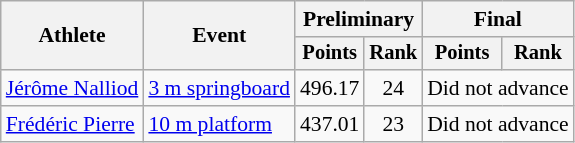<table class=wikitable style="font-size:90%">
<tr>
<th rowspan="2">Athlete</th>
<th rowspan="2">Event</th>
<th colspan="2">Preliminary</th>
<th colspan="2">Final</th>
</tr>
<tr style="font-size:95%">
<th>Points</th>
<th>Rank</th>
<th>Points</th>
<th>Rank</th>
</tr>
<tr align=center>
<td align=left><a href='#'>Jérôme Nalliod</a></td>
<td align=left><a href='#'>3 m springboard</a></td>
<td>496.17</td>
<td>24</td>
<td colspan=2>Did not advance</td>
</tr>
<tr align=center>
<td align=left><a href='#'>Frédéric Pierre</a></td>
<td align=left><a href='#'>10 m platform</a></td>
<td>437.01</td>
<td>23</td>
<td colspan=2>Did not advance</td>
</tr>
</table>
